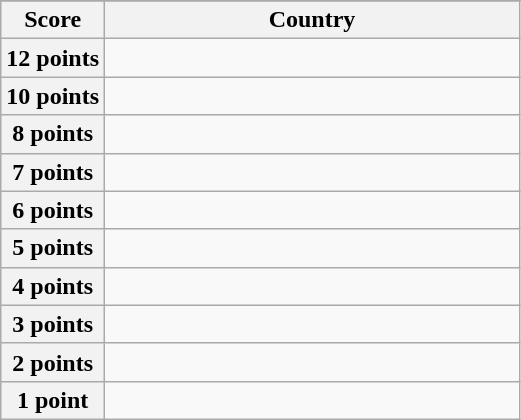<table class="wikitable">
<tr>
</tr>
<tr>
<th scope="col" width="20%">Score</th>
<th scope="col">Country</th>
</tr>
<tr>
<th scope="row">12 points</th>
<td></td>
</tr>
<tr>
<th scope="row">10 points</th>
<td></td>
</tr>
<tr>
<th scope="row">8 points</th>
<td></td>
</tr>
<tr>
<th scope="row">7 points</th>
<td></td>
</tr>
<tr>
<th scope="row">6 points</th>
<td></td>
</tr>
<tr>
<th scope="row">5 points</th>
<td></td>
</tr>
<tr>
<th scope="row">4 points</th>
<td></td>
</tr>
<tr>
<th scope="row">3 points</th>
<td></td>
</tr>
<tr>
<th scope="row">2 points</th>
<td></td>
</tr>
<tr>
<th scope="row">1 point</th>
<td></td>
</tr>
</table>
